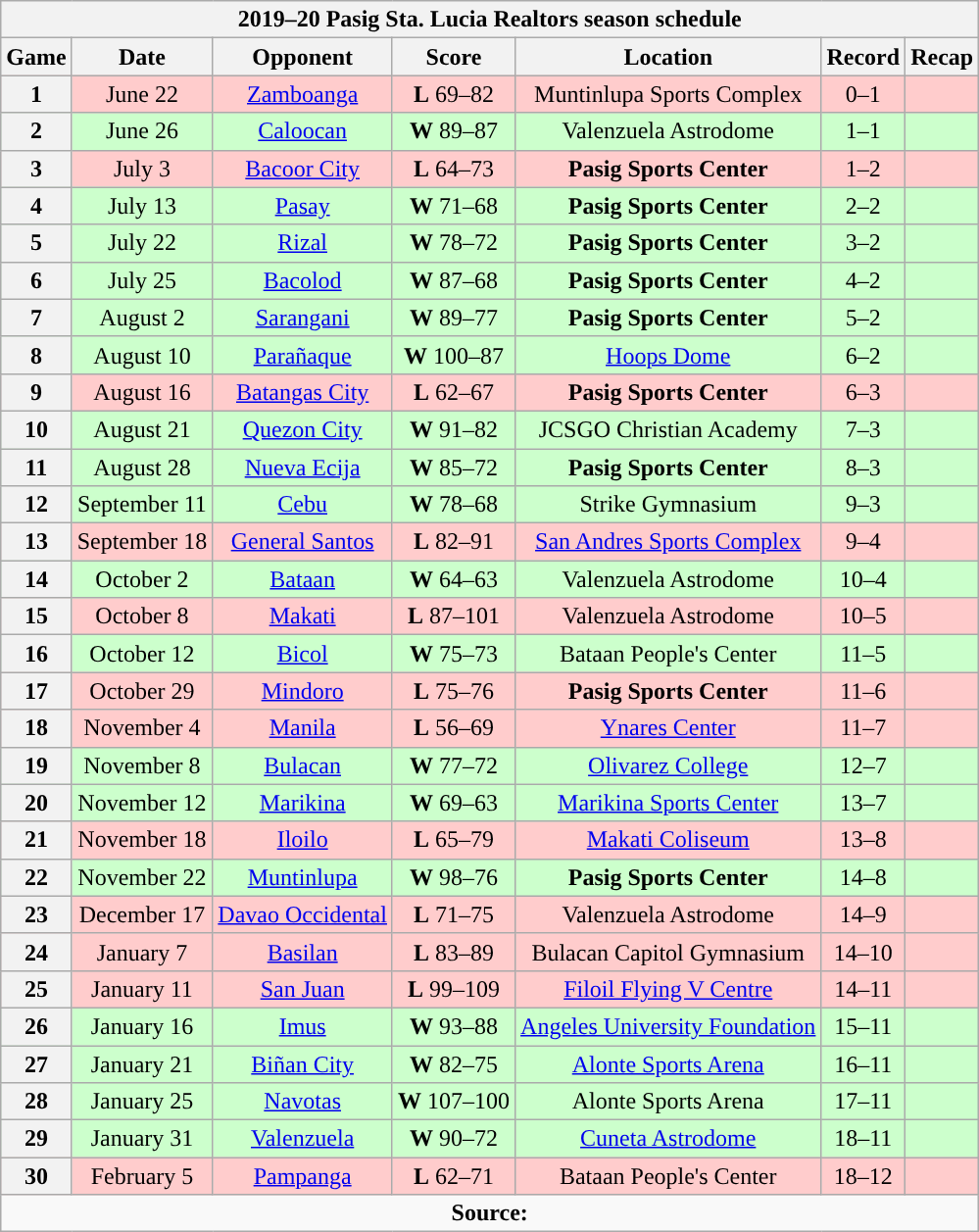<table class="wikitable" style="text-align:center">
<tr>
<th colspan=7>2019–20 Pasig Sta. Lucia Realtors season schedule</th>
</tr>
<tr>
<th>Game</th>
<th>Date</th>
<th>Opponent</th>
<th>Score</th>
<th>Location</th>
<th>Record</th>
<th>Recap<br></th>
</tr>
<tr style="background:#fcc">
<th>1</th>
<td>June 22</td>
<td><a href='#'>Zamboanga</a></td>
<td><strong>L</strong> 69–82</td>
<td>Muntinlupa Sports Complex</td>
<td>0–1</td>
<td></td>
</tr>
<tr style="background:#cfc">
<th>2</th>
<td>June 26</td>
<td><a href='#'>Caloocan</a></td>
<td><strong>W</strong> 89–87</td>
<td>Valenzuela Astrodome</td>
<td>1–1</td>
<td></td>
</tr>
<tr style="background:#fcc">
<th>3</th>
<td>July 3</td>
<td><a href='#'>Bacoor City</a></td>
<td><strong>L</strong> 64–73</td>
<td><strong>Pasig Sports Center</strong></td>
<td>1–2</td>
<td></td>
</tr>
<tr style="background:#cfc">
<th>4</th>
<td>July 13</td>
<td><a href='#'>Pasay</a></td>
<td><strong>W</strong> 71–68</td>
<td><strong>Pasig Sports Center</strong></td>
<td>2–2</td>
<td></td>
</tr>
<tr style="background:#cfc">
<th>5</th>
<td>July 22</td>
<td><a href='#'>Rizal</a></td>
<td><strong>W</strong> 78–72</td>
<td><strong>Pasig Sports Center</strong></td>
<td>3–2</td>
<td></td>
</tr>
<tr style="background:#cfc">
<th>6</th>
<td>July 25</td>
<td><a href='#'>Bacolod</a></td>
<td><strong>W</strong> 87–68</td>
<td><strong>Pasig Sports Center</strong></td>
<td>4–2</td>
<td></td>
</tr>
<tr style="background:#cfc">
<th>7</th>
<td>August 2</td>
<td><a href='#'>Sarangani</a></td>
<td><strong>W</strong> 89–77</td>
<td><strong>Pasig Sports Center</strong></td>
<td>5–2</td>
<td></td>
</tr>
<tr style="background:#cfc">
<th>8</th>
<td>August 10</td>
<td><a href='#'>Parañaque</a></td>
<td><strong>W</strong> 100–87</td>
<td><a href='#'>Hoops Dome</a></td>
<td>6–2</td>
<td></td>
</tr>
<tr style="background:#fcc">
<th>9</th>
<td>August 16</td>
<td><a href='#'>Batangas City</a></td>
<td><strong>L</strong> 62–67</td>
<td><strong>Pasig Sports Center</strong></td>
<td>6–3</td>
<td></td>
</tr>
<tr style="background:#cfc">
<th>10</th>
<td>August 21</td>
<td><a href='#'>Quezon City</a></td>
<td><strong>W</strong> 91–82</td>
<td>JCSGO Christian Academy</td>
<td>7–3</td>
<td></td>
</tr>
<tr style="background:#cfc">
<th>11</th>
<td>August 28</td>
<td><a href='#'>Nueva Ecija</a></td>
<td><strong>W</strong> 85–72</td>
<td><strong>Pasig Sports Center</strong></td>
<td>8–3</td>
<td><br></td>
</tr>
<tr style="background:#cfc">
<th>12</th>
<td>September 11</td>
<td><a href='#'>Cebu</a></td>
<td><strong>W</strong> 78–68</td>
<td>Strike Gymnasium</td>
<td>9–3</td>
<td></td>
</tr>
<tr style="background:#fcc">
<th>13</th>
<td>September 18</td>
<td><a href='#'>General Santos</a></td>
<td><strong>L</strong> 82–91</td>
<td><a href='#'>San Andres Sports Complex</a></td>
<td>9–4</td>
<td></td>
</tr>
<tr style="background:#cfc">
<th>14</th>
<td>October 2</td>
<td><a href='#'>Bataan</a></td>
<td><strong>W</strong> 64–63</td>
<td>Valenzuela Astrodome</td>
<td>10–4</td>
<td></td>
</tr>
<tr style="background:#fcc">
<th>15</th>
<td>October 8</td>
<td><a href='#'>Makati</a></td>
<td><strong>L</strong> 87–101</td>
<td>Valenzuela Astrodome</td>
<td>10–5</td>
<td></td>
</tr>
<tr style="background:#cfc">
<th>16</th>
<td>October 12</td>
<td><a href='#'>Bicol</a></td>
<td><strong>W</strong> 75–73</td>
<td>Bataan People's Center</td>
<td>11–5</td>
<td></td>
</tr>
<tr style="background:#fcc">
<th>17</th>
<td>October 29</td>
<td><a href='#'>Mindoro</a></td>
<td><strong>L</strong> 75–76</td>
<td><strong>Pasig Sports Center</strong></td>
<td>11–6</td>
<td></td>
</tr>
<tr style="background:#fcc">
<th>18</th>
<td>November 4</td>
<td><a href='#'>Manila</a></td>
<td><strong>L</strong> 56–69</td>
<td><a href='#'>Ynares Center</a></td>
<td>11–7</td>
<td></td>
</tr>
<tr style="background:#cfc">
<th>19</th>
<td>November 8</td>
<td><a href='#'>Bulacan</a></td>
<td><strong>W</strong> 77–72</td>
<td><a href='#'>Olivarez College</a></td>
<td>12–7</td>
<td></td>
</tr>
<tr style="background:#cfc">
<th>20</th>
<td>November 12</td>
<td><a href='#'>Marikina</a></td>
<td><strong>W</strong> 69–63</td>
<td><a href='#'>Marikina Sports Center</a></td>
<td>13–7</td>
<td></td>
</tr>
<tr style="background:#fcc">
<th>21</th>
<td>November 18</td>
<td><a href='#'>Iloilo</a></td>
<td><strong>L</strong> 65–79</td>
<td><a href='#'>Makati Coliseum</a></td>
<td>13–8</td>
<td></td>
</tr>
<tr style="background:#cfc">
<th>22</th>
<td>November 22</td>
<td><a href='#'>Muntinlupa</a></td>
<td><strong>W</strong> 98–76</td>
<td><strong>Pasig Sports Center</strong></td>
<td>14–8</td>
<td><br></td>
</tr>
<tr style="background:#fcc">
<th>23</th>
<td>December 17</td>
<td><a href='#'>Davao Occidental</a></td>
<td><strong>L</strong> 71–75</td>
<td>Valenzuela Astrodome</td>
<td>14–9</td>
<td></td>
</tr>
<tr style="background:#fcc">
<th>24</th>
<td>January 7</td>
<td><a href='#'>Basilan</a></td>
<td><strong>L</strong> 83–89</td>
<td>Bulacan Capitol Gymnasium</td>
<td>14–10</td>
<td></td>
</tr>
<tr style="background:#fcc">
<th>25</th>
<td>January 11</td>
<td><a href='#'>San Juan</a></td>
<td><strong>L</strong> 99–109</td>
<td><a href='#'>Filoil Flying V Centre</a></td>
<td>14–11</td>
<td></td>
</tr>
<tr style="background:#cfc">
<th>26</th>
<td>January 16</td>
<td><a href='#'>Imus</a></td>
<td><strong>W</strong> 93–88</td>
<td><a href='#'>Angeles University Foundation</a></td>
<td>15–11</td>
<td></td>
</tr>
<tr style="background:#cfc">
<th>27</th>
<td>January 21</td>
<td><a href='#'>Biñan City</a></td>
<td><strong>W</strong> 82–75</td>
<td><a href='#'>Alonte Sports Arena</a></td>
<td>16–11</td>
<td></td>
</tr>
<tr style="background:#cfc">
<th>28</th>
<td>January 25</td>
<td><a href='#'>Navotas</a></td>
<td><strong>W</strong> 107–100</td>
<td>Alonte Sports Arena</td>
<td>17–11</td>
<td></td>
</tr>
<tr style="background:#cfc">
<th>29</th>
<td>January 31</td>
<td><a href='#'>Valenzuela</a></td>
<td><strong>W</strong> 90–72</td>
<td><a href='#'>Cuneta Astrodome</a></td>
<td>18–11</td>
<td></td>
</tr>
<tr style="background:#fcc">
<th>30</th>
<td>February 5</td>
<td><a href='#'>Pampanga</a></td>
<td><strong>L</strong> 62–71</td>
<td>Bataan People's Center</td>
<td>18–12</td>
<td></td>
</tr>
<tr>
<td colspan=7 align=center><strong>Source: </strong></td>
</tr>
</table>
